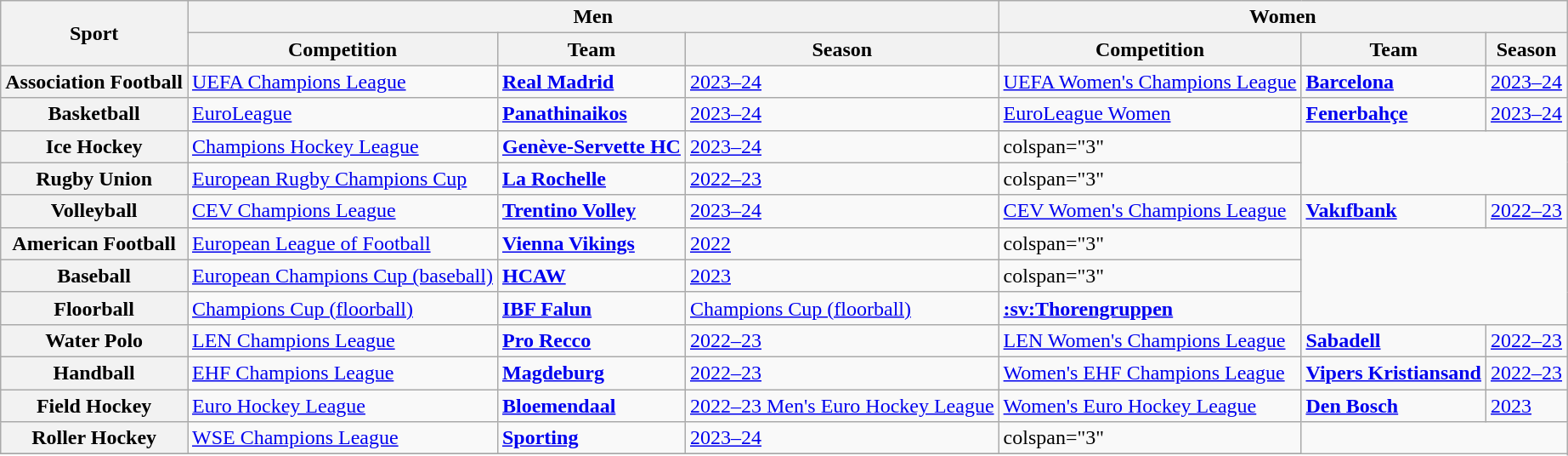<table class="wikitable">
<tr>
<th rowspan="2">Sport</th>
<th colspan="3">Men</th>
<th colspan="3">Women</th>
</tr>
<tr>
<th>Competition</th>
<th>Team</th>
<th>Season</th>
<th>Competition</th>
<th>Team</th>
<th>Season</th>
</tr>
<tr>
<th>Association Football</th>
<td><a href='#'>UEFA Champions League</a></td>
<td><strong> <a href='#'>Real Madrid</a></strong></td>
<td><a href='#'>2023–24</a></td>
<td><a href='#'>UEFA Women's Champions League</a></td>
<td><strong> <a href='#'>Barcelona</a></strong></td>
<td><a href='#'>2023–24</a></td>
</tr>
<tr>
<th>Basketball</th>
<td><a href='#'>EuroLeague</a></td>
<td><strong> <a href='#'>Panathinaikos</a></strong></td>
<td><a href='#'>2023–24</a></td>
<td><a href='#'>EuroLeague Women</a></td>
<td><strong></strong> <strong><a href='#'>Fenerbahçe</a></strong></td>
<td><a href='#'>2023–24</a></td>
</tr>
<tr>
<th>Ice Hockey</th>
<td><a href='#'>Champions Hockey League</a></td>
<td><strong><a href='#'>Genève-Servette HC</a></strong></td>
<td><a href='#'>2023–24</a></td>
<td>colspan="3"</td>
</tr>
<tr>
<th>Rugby Union</th>
<td><a href='#'>European Rugby Champions Cup</a></td>
<td><strong> <a href='#'>La Rochelle</a></strong></td>
<td><a href='#'>2022–23</a></td>
<td>colspan="3"</td>
</tr>
<tr>
<th>Volleyball</th>
<td><a href='#'>CEV Champions League</a></td>
<td><strong> <a href='#'>Trentino Volley</a></strong></td>
<td><a href='#'>2023–24</a></td>
<td><a href='#'>CEV Women's Champions League</a></td>
<td><strong> <a href='#'>Vakıfbank</a></strong></td>
<td><a href='#'>2022–23</a></td>
</tr>
<tr>
<th>American Football</th>
<td><a href='#'>European League of Football</a></td>
<td><strong> <a href='#'>Vienna Vikings</a></strong></td>
<td><a href='#'>2022</a></td>
<td>colspan="3"</td>
</tr>
<tr>
<th>Baseball</th>
<td><a href='#'>European Champions Cup (baseball)</a></td>
<td><strong> <a href='#'>HCAW</a></strong></td>
<td><a href='#'>2023</a></td>
<td>colspan="3"</td>
</tr>
<tr>
<th>Floorball</th>
<td><a href='#'>Champions Cup (floorball)</a></td>
<td><strong> <a href='#'>IBF Falun</a></strong></td>
<td><a href='#'>Champions Cup (floorball)</a></td>
<td><strong> <a href='#'>:sv:Thorengruppen</a></strong></td>
</tr>
<tr>
<th>Water Polo</th>
<td><a href='#'>LEN Champions League</a></td>
<td><strong> <a href='#'>Pro Recco</a></strong></td>
<td><a href='#'>2022–23</a></td>
<td><a href='#'>LEN Women's Champions League</a></td>
<td><strong> <a href='#'>Sabadell</a></strong></td>
<td><a href='#'>2022–23</a></td>
</tr>
<tr>
<th>Handball</th>
<td><a href='#'>EHF Champions League</a></td>
<td><strong> <a href='#'>Magdeburg</a></strong></td>
<td><a href='#'>2022–23</a></td>
<td><a href='#'>Women's EHF Champions League</a></td>
<td><strong> <a href='#'>Vipers Kristiansand</a></strong></td>
<td><a href='#'>2022–23</a></td>
</tr>
<tr>
<th>Field Hockey</th>
<td><a href='#'>Euro Hockey League</a></td>
<td><strong> <a href='#'>Bloemendaal</a></strong></td>
<td><a href='#'>2022–23 Men's Euro Hockey League</a></td>
<td><a href='#'>Women's Euro Hockey League</a></td>
<td><strong> <a href='#'>Den Bosch</a></strong></td>
<td><a href='#'>2023</a></td>
</tr>
<tr>
<th>Roller Hockey</th>
<td><a href='#'>WSE Champions League</a></td>
<td><strong> <a href='#'>Sporting</a></strong></td>
<td><a href='#'>2023–24</a></td>
<td>colspan="3"</td>
</tr>
<tr>
</tr>
</table>
